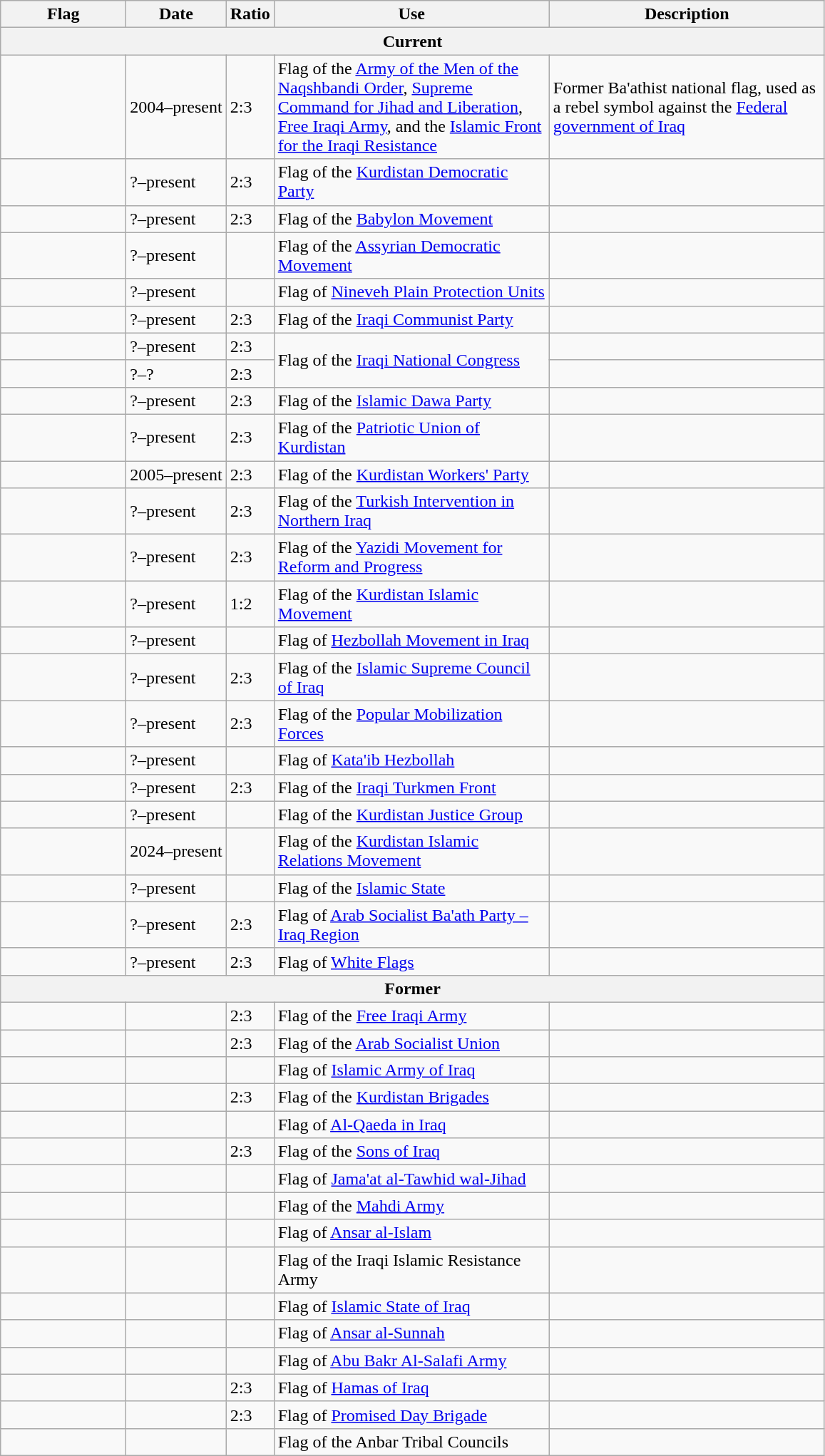<table class="wikitable">
<tr>
<th style="width:110px;">Flag</th>
<th>Date</th>
<th>Ratio</th>
<th style="width:250px;">Use</th>
<th style="width:250px;">Description</th>
</tr>
<tr>
<th colspan="5">Current</th>
</tr>
<tr>
<td></td>
<td>2004–present</td>
<td>2:3</td>
<td>Flag of the <a href='#'>Army of the Men of the Naqshbandi Order</a>, <a href='#'>Supreme Command for Jihad and Liberation</a>, <a href='#'>Free Iraqi Army</a>, and the <a href='#'>Islamic Front for the Iraqi Resistance</a></td>
<td>Former Ba'athist national flag, used as a rebel symbol against the <a href='#'>Federal government of Iraq</a></td>
</tr>
<tr>
<td></td>
<td>?–present</td>
<td>2:3</td>
<td>Flag of the <a href='#'>Kurdistan Democratic Party</a></td>
<td></td>
</tr>
<tr>
<td></td>
<td>?–present</td>
<td>2:3</td>
<td>Flag of the <a href='#'>Babylon Movement</a></td>
<td></td>
</tr>
<tr>
<td></td>
<td>?–present</td>
<td></td>
<td>Flag of the <a href='#'>Assyrian Democratic Movement</a></td>
<td></td>
</tr>
<tr>
<td></td>
<td>?–present</td>
<td></td>
<td>Flag of <a href='#'>Nineveh Plain Protection Units</a></td>
<td></td>
</tr>
<tr>
<td></td>
<td>?–present</td>
<td>2:3</td>
<td>Flag of the <a href='#'>Iraqi Communist Party</a></td>
<td></td>
</tr>
<tr>
<td></td>
<td>?–present</td>
<td>2:3</td>
<td rowspan="2">Flag of the <a href='#'>Iraqi National Congress</a></td>
<td></td>
</tr>
<tr>
<td></td>
<td>?–?</td>
<td>2:3</td>
<td></td>
</tr>
<tr>
<td></td>
<td>?–present</td>
<td>2:3</td>
<td>Flag of the <a href='#'>Islamic Dawa Party</a></td>
<td></td>
</tr>
<tr>
<td></td>
<td>?–present</td>
<td>2:3</td>
<td>Flag of the <a href='#'>Patriotic Union of Kurdistan</a></td>
<td></td>
</tr>
<tr>
<td></td>
<td>2005–present</td>
<td>2:3</td>
<td>Flag of the <a href='#'>Kurdistan Workers' Party</a></td>
<td></td>
</tr>
<tr>
<td></td>
<td>?–present</td>
<td>2:3</td>
<td>Flag of the <a href='#'>Turkish Intervention in Northern Iraq</a></td>
<td></td>
</tr>
<tr>
<td></td>
<td>?–present</td>
<td>2:3</td>
<td>Flag of the <a href='#'>Yazidi Movement for Reform and Progress</a></td>
<td></td>
</tr>
<tr>
<td></td>
<td>?–present</td>
<td>1:2</td>
<td>Flag of the <a href='#'>Kurdistan Islamic Movement</a></td>
<td></td>
</tr>
<tr>
<td></td>
<td>?–present</td>
<td></td>
<td>Flag of <a href='#'>Hezbollah Movement in Iraq</a></td>
<td></td>
</tr>
<tr>
<td></td>
<td>?–present</td>
<td>2:3</td>
<td>Flag of the <a href='#'>Islamic Supreme Council of Iraq</a></td>
<td></td>
</tr>
<tr>
<td></td>
<td>?–present</td>
<td>2:3</td>
<td>Flag of the <a href='#'>Popular Mobilization Forces</a></td>
<td></td>
</tr>
<tr>
<td></td>
<td>?–present</td>
<td></td>
<td>Flag of <a href='#'>Kata'ib Hezbollah</a></td>
<td></td>
</tr>
<tr>
<td></td>
<td>?–present</td>
<td>2:3</td>
<td>Flag of the <a href='#'>Iraqi Turkmen Front</a></td>
<td></td>
</tr>
<tr>
<td></td>
<td>?–present</td>
<td></td>
<td>Flag of the <a href='#'>Kurdistan Justice Group</a></td>
<td></td>
</tr>
<tr>
<td></td>
<td>2024–present</td>
<td></td>
<td>Flag of the <a href='#'>Kurdistan Islamic Relations Movement</a></td>
<td></td>
</tr>
<tr>
<td></td>
<td>?–present</td>
<td></td>
<td>Flag of the <a href='#'>Islamic State</a></td>
<td></td>
</tr>
<tr>
<td></td>
<td>?–present</td>
<td>2:3</td>
<td>Flag of <a href='#'>Arab Socialist Ba'ath Party – Iraq Region</a></td>
<td></td>
</tr>
<tr>
<td></td>
<td>?–present</td>
<td>2:3</td>
<td>Flag of <a href='#'>White Flags</a></td>
<td></td>
</tr>
<tr>
<th colspan="5">Former</th>
</tr>
<tr>
<td></td>
<td></td>
<td>2:3</td>
<td>Flag of the <a href='#'>Free Iraqi Army</a></td>
<td></td>
</tr>
<tr>
<td></td>
<td></td>
<td>2:3</td>
<td>Flag of the <a href='#'>Arab Socialist Union</a></td>
<td></td>
</tr>
<tr>
<td></td>
<td></td>
<td></td>
<td>Flag of <a href='#'>Islamic Army of Iraq</a></td>
<td></td>
</tr>
<tr>
<td></td>
<td></td>
<td>2:3</td>
<td>Flag of the <a href='#'>Kurdistan Brigades</a></td>
<td></td>
</tr>
<tr>
<td></td>
<td></td>
<td></td>
<td>Flag of <a href='#'>Al-Qaeda in Iraq</a></td>
<td></td>
</tr>
<tr>
<td></td>
<td></td>
<td>2:3</td>
<td>Flag of the <a href='#'>Sons of Iraq</a></td>
<td></td>
</tr>
<tr>
<td></td>
<td></td>
<td></td>
<td>Flag of <a href='#'>Jama'at al-Tawhid wal-Jihad</a></td>
<td></td>
</tr>
<tr>
<td></td>
<td></td>
<td></td>
<td>Flag of the <a href='#'>Mahdi Army</a></td>
<td></td>
</tr>
<tr>
<td></td>
<td></td>
<td></td>
<td>Flag of <a href='#'>Ansar al-Islam</a></td>
<td></td>
</tr>
<tr>
<td></td>
<td></td>
<td></td>
<td>Flag of the Iraqi Islamic Resistance Army</td>
<td></td>
</tr>
<tr>
<td></td>
<td></td>
<td></td>
<td>Flag of <a href='#'>Islamic State of Iraq</a></td>
<td></td>
</tr>
<tr>
<td></td>
<td></td>
<td></td>
<td>Flag of <a href='#'>Ansar al-Sunnah</a></td>
<td></td>
</tr>
<tr>
<td></td>
<td></td>
<td></td>
<td>Flag of <a href='#'>Abu Bakr Al-Salafi Army</a></td>
<td></td>
</tr>
<tr>
<td></td>
<td></td>
<td>2:3</td>
<td>Flag of <a href='#'>Hamas of Iraq</a></td>
<td></td>
</tr>
<tr>
<td></td>
<td></td>
<td>2:3</td>
<td>Flag of <a href='#'>Promised Day Brigade</a></td>
<td></td>
</tr>
<tr>
<td></td>
<td></td>
<td></td>
<td>Flag of the Anbar Tribal Councils</td>
<td></td>
</tr>
</table>
